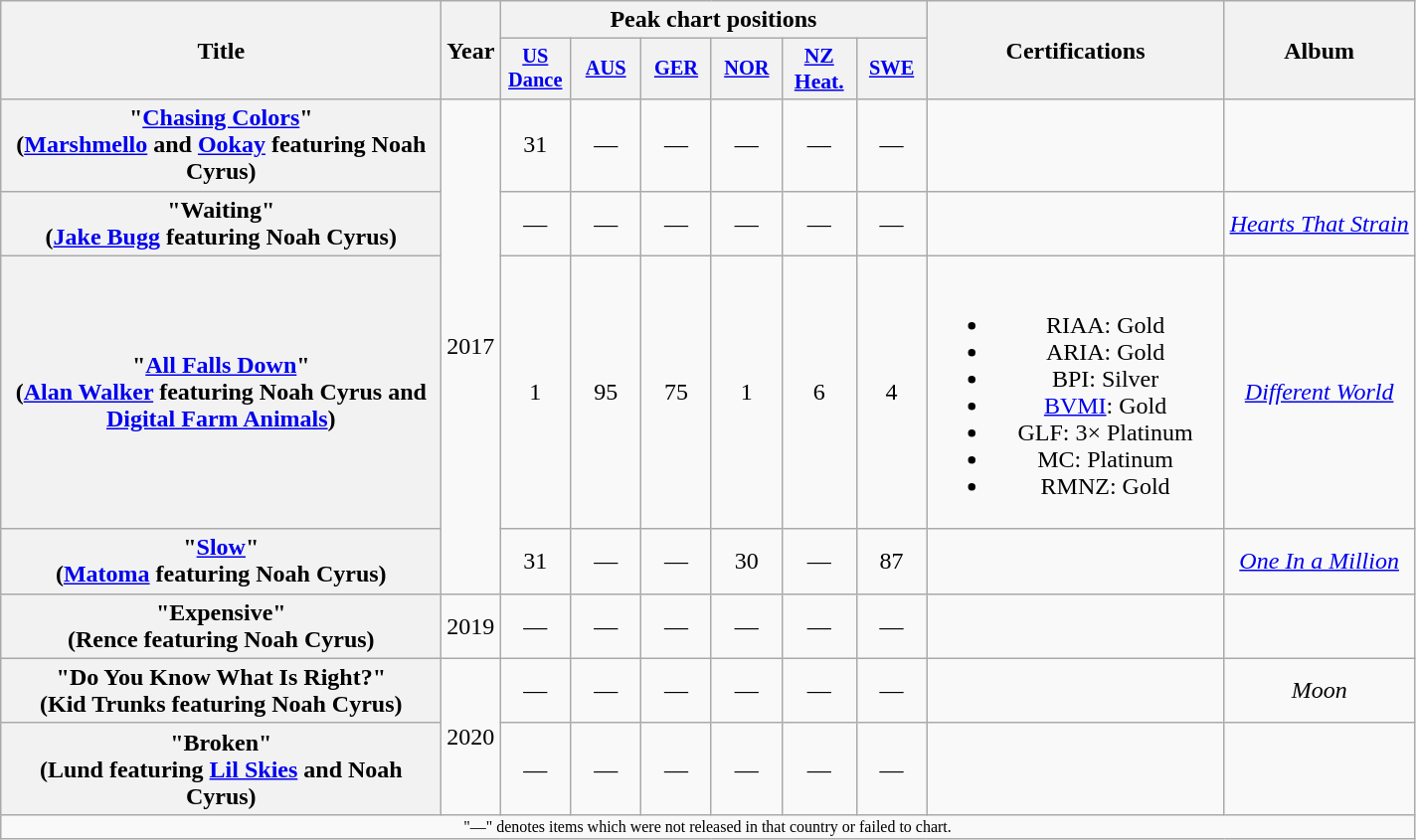<table class="wikitable plainrowheaders" style="text-align:center;">
<tr>
<th scope="col" rowspan="2" style="width:18em;">Title</th>
<th scope="col" rowspan="2" style="width:1em;">Year</th>
<th colspan="6" scope="col">Peak chart positions</th>
<th scope="col" rowspan="2" style="width:12em;">Certifications</th>
<th scope="col" rowspan="2">Album</th>
</tr>
<tr>
<th scope="col" style="width:3em;font-size:85%;"><a href='#'>US<br>Dance</a><br></th>
<th scope="col" style="width:3em;font-size:85%;"><a href='#'>AUS</a><br></th>
<th scope="col" style="width:3em;font-size:85%;"><a href='#'>GER</a><br></th>
<th scope="col" style="width:3em;font-size:85%;"><a href='#'>NOR</a><br></th>
<th scope="col" style="width:3em;font-size:90%;"><a href='#'>NZ<br>Heat.</a><br></th>
<th scope="col" style="width:3em;font-size:85%;"><a href='#'>SWE</a><br></th>
</tr>
<tr>
<th scope="row">"<a href='#'>Chasing Colors</a>"<br><span>(<a href='#'>Marshmello</a> and <a href='#'>Ookay</a> featuring Noah Cyrus)</span></th>
<td rowspan="4">2017</td>
<td>31</td>
<td>—</td>
<td>—</td>
<td>—</td>
<td>—</td>
<td>—</td>
<td></td>
<td></td>
</tr>
<tr>
<th scope="row">"Waiting"<br><span>(<a href='#'>Jake Bugg</a> featuring Noah Cyrus)</span></th>
<td>—</td>
<td>—</td>
<td>—</td>
<td>—</td>
<td>—</td>
<td>—</td>
<td></td>
<td><em><a href='#'>Hearts That Strain</a></em></td>
</tr>
<tr>
<th scope="row">"<a href='#'>All Falls Down</a>"<br><span>(<a href='#'>Alan Walker</a> featuring Noah Cyrus and <a href='#'>Digital Farm Animals</a>)</span></th>
<td>1</td>
<td>95</td>
<td>75</td>
<td>1</td>
<td>6</td>
<td>4</td>
<td><br><ul><li>RIAA: Gold</li><li>ARIA: Gold</li><li>BPI: Silver</li><li><a href='#'>BVMI</a>: Gold</li><li>GLF: 3× Platinum</li><li>MC: Platinum</li><li>RMNZ: Gold</li></ul></td>
<td><em><a href='#'>Different World</a></em></td>
</tr>
<tr>
<th scope="row">"<a href='#'>Slow</a>"<br><span>(<a href='#'>Matoma</a> featuring Noah Cyrus)</span></th>
<td>31</td>
<td>—</td>
<td>—</td>
<td>30</td>
<td>—</td>
<td>87</td>
<td></td>
<td><em><a href='#'>One In a Million</a></em></td>
</tr>
<tr>
<th scope="row">"Expensive"<br><span>(Rence featuring Noah Cyrus)</span></th>
<td>2019</td>
<td>—</td>
<td>—</td>
<td>—</td>
<td>—</td>
<td>—</td>
<td>—</td>
<td></td>
<td></td>
</tr>
<tr>
<th scope="row">"Do You Know What Is Right?"<br><span>(Kid Trunks featuring Noah Cyrus)</span></th>
<td rowspan="2">2020</td>
<td>—</td>
<td>—</td>
<td>—</td>
<td>—</td>
<td>—</td>
<td>—</td>
<td></td>
<td><em>Moon</em></td>
</tr>
<tr>
<th scope="row">"Broken"<br><span>(Lund featuring <a href='#'>Lil Skies</a> and Noah Cyrus)</span></th>
<td>—</td>
<td>—</td>
<td>—</td>
<td>—</td>
<td>—</td>
<td>—</td>
<td></td>
<td></td>
</tr>
<tr>
<td colspan="10" style="text-align:center; font-size:8pt;">"—" denotes items which were not released in that country or failed to chart.</td>
</tr>
</table>
